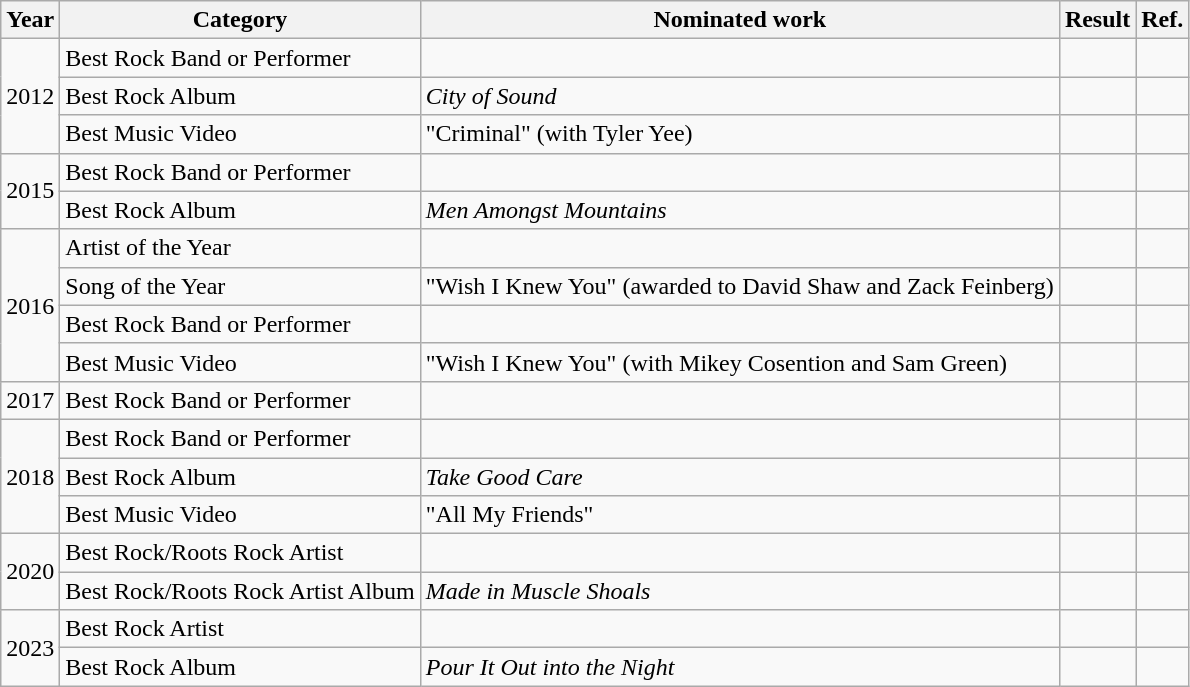<table class="wikitable">
<tr>
<th>Year</th>
<th>Category</th>
<th>Nominated work</th>
<th>Result</th>
<th>Ref.</th>
</tr>
<tr>
<td rowspan="3">2012</td>
<td>Best Rock Band or Performer</td>
<td></td>
<td></td>
<td></td>
</tr>
<tr>
<td>Best Rock Album</td>
<td><em>City of Sound</em></td>
<td></td>
<td></td>
</tr>
<tr>
<td>Best Music Video</td>
<td>"Criminal" (with Tyler Yee)</td>
<td></td>
<td></td>
</tr>
<tr>
<td rowspan="2">2015</td>
<td>Best Rock Band or Performer</td>
<td></td>
<td></td>
<td></td>
</tr>
<tr>
<td>Best Rock Album</td>
<td><em>Men Amongst Mountains</em></td>
<td></td>
<td></td>
</tr>
<tr>
<td rowspan="4">2016</td>
<td>Artist of the Year</td>
<td></td>
<td></td>
<td></td>
</tr>
<tr>
<td>Song of the Year</td>
<td>"Wish I Knew You" (awarded to David Shaw and Zack Feinberg)</td>
<td></td>
<td></td>
</tr>
<tr>
<td>Best Rock Band or Performer</td>
<td></td>
<td></td>
<td></td>
</tr>
<tr>
<td>Best Music Video</td>
<td>"Wish I Knew You" (with Mikey Cosention and Sam Green)</td>
<td></td>
<td></td>
</tr>
<tr>
<td>2017</td>
<td>Best Rock Band or Performer</td>
<td></td>
<td></td>
<td></td>
</tr>
<tr>
<td rowspan="3">2018</td>
<td>Best Rock Band or Performer</td>
<td></td>
<td></td>
<td></td>
</tr>
<tr>
<td>Best Rock Album</td>
<td><em>Take Good Care</em></td>
<td></td>
<td></td>
</tr>
<tr>
<td>Best Music Video</td>
<td>"All My Friends"</td>
<td></td>
<td></td>
</tr>
<tr>
<td rowspan="2">2020</td>
<td>Best Rock/Roots Rock Artist</td>
<td></td>
<td></td>
<td></td>
</tr>
<tr>
<td>Best Rock/Roots Rock Artist Album</td>
<td><em>Made in Muscle Shoals</em></td>
<td></td>
<td></td>
</tr>
<tr>
<td rowspan="2">2023</td>
<td>Best Rock Artist</td>
<td></td>
<td></td>
<td></td>
</tr>
<tr>
<td>Best Rock Album</td>
<td><em>Pour It Out into the Night</em></td>
<td></td>
<td></td>
</tr>
</table>
